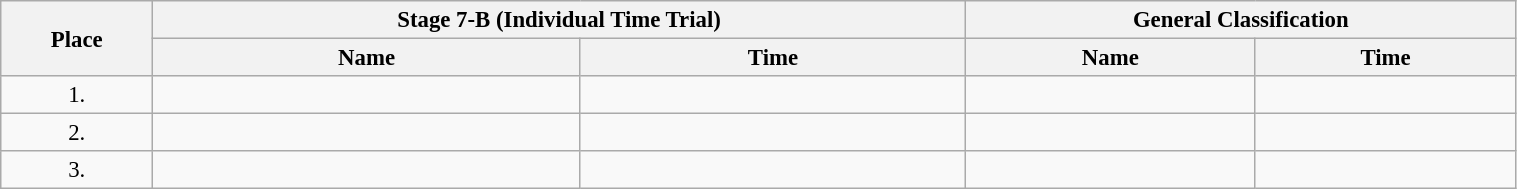<table class=wikitable style="font-size:95%" width="80%">
<tr>
<th rowspan="2">Place</th>
<th colspan="2">Stage 7-B (Individual Time Trial)</th>
<th colspan="2">General Classification</th>
</tr>
<tr>
<th>Name</th>
<th>Time</th>
<th>Name</th>
<th>Time</th>
</tr>
<tr>
<td align="center">1.</td>
<td></td>
<td></td>
<td></td>
<td></td>
</tr>
<tr>
<td align="center">2.</td>
<td></td>
<td></td>
<td></td>
<td></td>
</tr>
<tr>
<td align="center">3.</td>
<td></td>
<td></td>
<td></td>
<td></td>
</tr>
</table>
